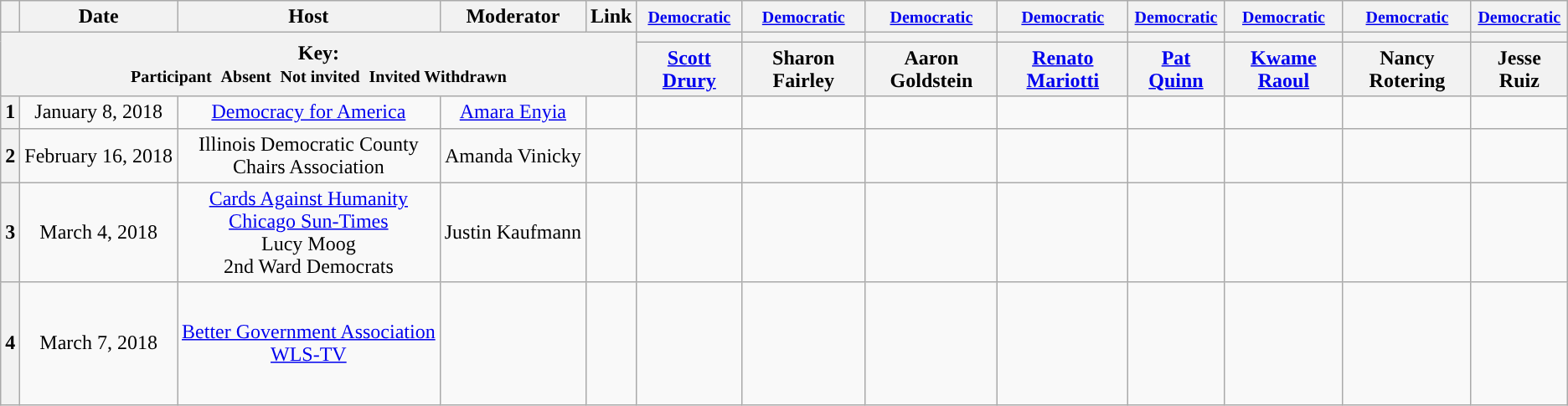<table class="wikitable" style="text-align:center;">
<tr>
<th scope="col"></th>
<th scope="col">Date</th>
<th scope="col">Host</th>
<th scope="col">Moderator</th>
<th scope="col">Link</th>
<th scope="col"><small><a href='#'>Democratic</a></small></th>
<th scope="col"><small><a href='#'>Democratic</a></small></th>
<th scope="col"><small><a href='#'>Democratic</a></small></th>
<th scope="col"><small><a href='#'>Democratic</a></small></th>
<th scope="col"><small><a href='#'>Democratic</a></small></th>
<th scope="col"><small><a href='#'>Democratic</a></small></th>
<th scope="col"><small><a href='#'>Democratic</a></small></th>
<th scope="col"><small><a href='#'>Democratic</a></small></th>
</tr>
<tr>
<th colspan="5" rowspan="2">Key:<br> <small>Participant </small>  <small>Absent </small>  <small>Not invited </small>  <small>Invited  Withdrawn</small></th>
<th scope="col" style="background:"></th>
<th scope="col" style="background:"></th>
<th scope="col" style="background:"></th>
<th scope="col" style="background:"></th>
<th scope="col" style="background:"></th>
<th scope="col" style="background:"></th>
<th scope="col" style="background:"></th>
<th scope="col" style="background:"></th>
</tr>
<tr>
<th scope="col"><a href='#'>Scott Drury</a></th>
<th scope="col">Sharon Fairley</th>
<th scope="col">Aaron Goldstein</th>
<th scope="col"><a href='#'>Renato Mariotti</a></th>
<th scope="col"><a href='#'>Pat Quinn</a></th>
<th scope="col"><a href='#'>Kwame Raoul</a></th>
<th scope="col">Nancy Rotering</th>
<th scope="col">Jesse Ruiz</th>
</tr>
<tr>
<th>1</th>
<td style="white-space:nowrap;">January 8, 2018</td>
<td style="white-space:nowrap;"><a href='#'>Democracy for America</a></td>
<td style="white-space:nowrap;"><a href='#'>Amara Enyia</a></td>
<td style="white-space:nowrap;"></td>
<td></td>
<td></td>
<td></td>
<td></td>
<td></td>
<td></td>
<td></td>
<td></td>
</tr>
<tr>
<th>2</th>
<td style="white-space:nowrap;">February 16, 2018</td>
<td style="white-space:nowrap;">Illinois Democratic County<br>Chairs Association</td>
<td style="white-space:nowrap;">Amanda Vinicky</td>
<td style="white-space:nowrap;"></td>
<td></td>
<td></td>
<td></td>
<td></td>
<td></td>
<td></td>
<td></td>
<td></td>
</tr>
<tr>
<th>3</th>
<td style="white-space:nowrap;">March 4, 2018</td>
<td style="white-space:nowrap;"><a href='#'>Cards Against Humanity</a><br><a href='#'>Chicago Sun-Times</a><br>Lucy Moog<br>2nd Ward Democrats</td>
<td style="white-space:nowrap;">Justin Kaufmann</td>
<td style="white-space:nowrap;"></td>
<td></td>
<td></td>
<td></td>
<td></td>
<td></td>
<td></td>
<td></td>
<td></td>
</tr>
<tr>
<th>4</th>
<td style="white-space:nowrap;">March 7, 2018</td>
<td style="white-space:nowrap;"><a href='#'>Better Government Association</a><br><a href='#'>WLS-TV</a></td>
<td style="white-space:nowrap;"></td>
<td style="white-space:nowrap;"><br><br><br><br><br></td>
<td></td>
<td></td>
<td></td>
<td></td>
<td></td>
<td></td>
<td></td>
<td></td>
</tr>
</table>
